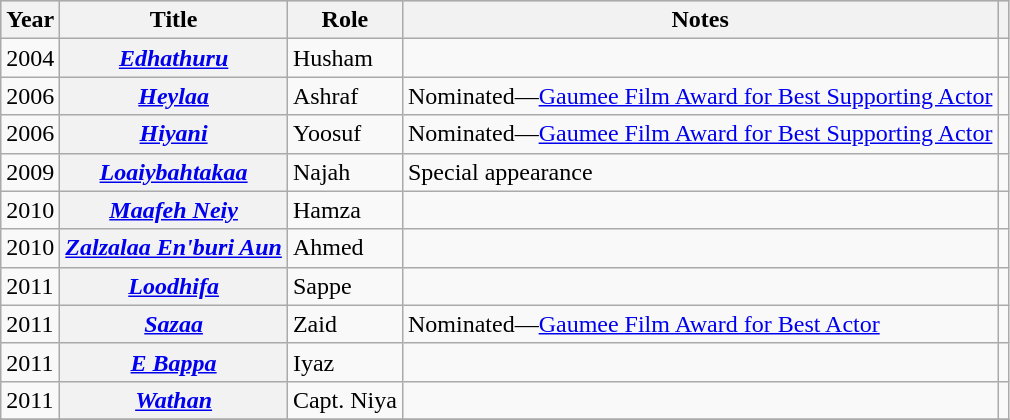<table class="wikitable sortable plainrowheaders">
<tr style="background:#ccc; text-align:center;">
<th scope="col">Year</th>
<th scope="col">Title</th>
<th scope="col">Role</th>
<th scope="col">Notes</th>
<th scope="col" class="unsortable"></th>
</tr>
<tr>
<td>2004</td>
<th scope="row"><em><a href='#'>Edhathuru</a></em></th>
<td>Husham</td>
<td></td>
<td style="text-align: center;"></td>
</tr>
<tr>
<td>2006</td>
<th scope="row"><em><a href='#'>Heylaa</a></em></th>
<td>Ashraf</td>
<td>Nominated—<a href='#'>Gaumee Film Award for Best Supporting Actor</a></td>
<td style="text-align: center;"></td>
</tr>
<tr>
<td>2006</td>
<th scope="row"><em><a href='#'>Hiyani</a></em></th>
<td>Yoosuf</td>
<td>Nominated—<a href='#'>Gaumee Film Award for Best Supporting Actor</a></td>
<td style="text-align: center;"></td>
</tr>
<tr>
<td>2009</td>
<th scope="row"><em><a href='#'>Loaiybahtakaa</a></em></th>
<td>Najah</td>
<td>Special appearance</td>
<td style="text-align: center;"></td>
</tr>
<tr>
<td>2010</td>
<th scope="row"><em><a href='#'>Maafeh Neiy</a></em></th>
<td>Hamza</td>
<td></td>
<td style="text-align: center;"></td>
</tr>
<tr>
<td>2010</td>
<th scope="row"><em><a href='#'>Zalzalaa En'buri Aun</a></em></th>
<td>Ahmed</td>
<td></td>
<td style="text-align: center;"></td>
</tr>
<tr>
<td>2011</td>
<th scope="row"><em><a href='#'>Loodhifa</a></em></th>
<td>Sappe</td>
<td></td>
<td style="text-align: center;"></td>
</tr>
<tr>
<td>2011</td>
<th scope="row"><em><a href='#'>Sazaa</a></em></th>
<td>Zaid</td>
<td>Nominated—<a href='#'>Gaumee Film Award for Best Actor</a></td>
<td style="text-align: center;"></td>
</tr>
<tr>
<td>2011</td>
<th scope="row"><em><a href='#'>E Bappa</a></em></th>
<td>Iyaz</td>
<td></td>
<td style="text-align: center;"></td>
</tr>
<tr>
<td>2011</td>
<th scope="row"><em><a href='#'>Wathan</a></em></th>
<td>Capt. Niya</td>
<td></td>
<td style="text-align: center;"></td>
</tr>
<tr>
</tr>
</table>
